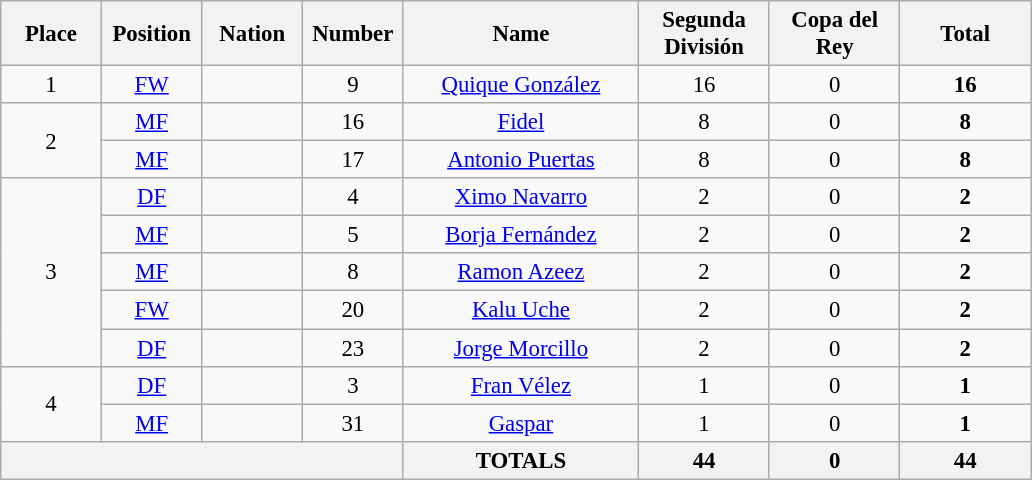<table class="wikitable" style="font-size: 95%; text-align: center;">
<tr>
<th width=60>Place</th>
<th width=60>Position</th>
<th width=60>Nation</th>
<th width=60>Number</th>
<th width=150>Name</th>
<th width=80>Segunda División</th>
<th width=80>Copa del Rey</th>
<th width=80><strong>Total</strong></th>
</tr>
<tr>
<td>1</td>
<td><a href='#'>FW</a></td>
<td></td>
<td>9</td>
<td><a href='#'>Quique González</a></td>
<td>16</td>
<td>0</td>
<td><strong>16</strong></td>
</tr>
<tr>
<td rowspan="2">2</td>
<td><a href='#'>MF</a></td>
<td></td>
<td>16</td>
<td><a href='#'>Fidel</a></td>
<td>8</td>
<td>0</td>
<td><strong>8</strong></td>
</tr>
<tr>
<td><a href='#'>MF</a></td>
<td></td>
<td>17</td>
<td><a href='#'>Antonio Puertas</a></td>
<td>8</td>
<td>0</td>
<td><strong>8</strong></td>
</tr>
<tr>
<td rowspan="5">3</td>
<td><a href='#'>DF</a></td>
<td></td>
<td>4</td>
<td><a href='#'>Ximo Navarro</a></td>
<td>2</td>
<td>0</td>
<td><strong>2</strong></td>
</tr>
<tr>
<td><a href='#'>MF</a></td>
<td></td>
<td>5</td>
<td><a href='#'>Borja Fernández</a></td>
<td>2</td>
<td>0</td>
<td><strong>2</strong></td>
</tr>
<tr>
<td><a href='#'>MF</a></td>
<td></td>
<td>8</td>
<td><a href='#'>Ramon Azeez</a></td>
<td>2</td>
<td>0</td>
<td><strong>2</strong></td>
</tr>
<tr>
<td><a href='#'>FW</a></td>
<td></td>
<td>20</td>
<td><a href='#'>Kalu Uche</a></td>
<td>2</td>
<td>0</td>
<td><strong>2</strong></td>
</tr>
<tr>
<td><a href='#'>DF</a></td>
<td></td>
<td>23</td>
<td><a href='#'>Jorge Morcillo</a></td>
<td>2</td>
<td>0</td>
<td><strong>2</strong></td>
</tr>
<tr>
<td rowspan="2">4</td>
<td><a href='#'>DF</a></td>
<td></td>
<td>3</td>
<td><a href='#'>Fran Vélez</a></td>
<td>1</td>
<td>0</td>
<td><strong>1</strong></td>
</tr>
<tr>
<td><a href='#'>MF</a></td>
<td></td>
<td>31</td>
<td><a href='#'>Gaspar</a></td>
<td>1</td>
<td>0</td>
<td><strong>1</strong></td>
</tr>
<tr>
<th colspan="4"></th>
<th><strong>TOTALS</strong></th>
<th>44</th>
<th>0</th>
<th>44</th>
</tr>
</table>
